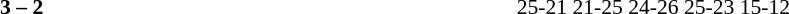<table width=100% cellspacing=1>
<tr>
<th width=20%></th>
<th width=12%></th>
<th width=20%></th>
<th width=33%></th>
<td></td>
</tr>
<tr style=font-size:90%>
<td align=right><strong></strong></td>
<td align=center><strong>3 – 2</strong></td>
<td></td>
<td>25-21 21-25 24-26 25-23 15-12</td>
</tr>
</table>
